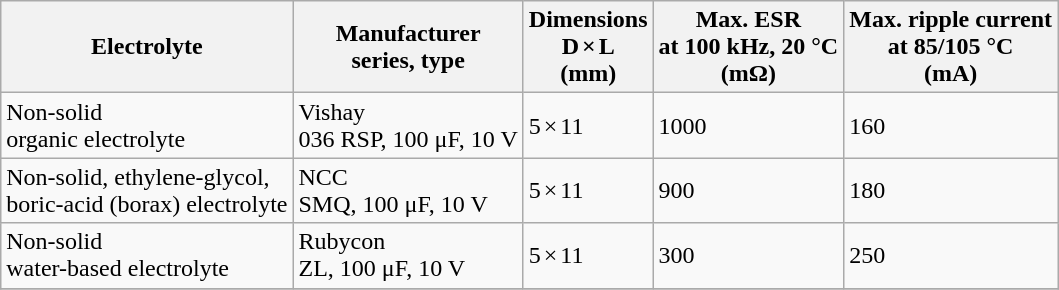<table class="wikitable centered">
<tr>
<th>Electrolyte</th>
<th>Manufacturer<br>series, type</th>
<th>Dimensions<br>D × L<br>(mm)</th>
<th>Max. ESR<br>at 100 kHz, 20 °C<br>(mΩ)</th>
<th>Max. ripple current<br>at 85/105 °C<br>(mA)</th>
</tr>
<tr>
<td>Non-solid<br>organic electrolyte</td>
<td>Vishay<br>036 RSP, 100 μF, 10 V</td>
<td>5 × 11</td>
<td>1000</td>
<td>160</td>
</tr>
<tr>
<td>Non-solid, ethylene-glycol,<br>boric-acid (borax) electrolyte</td>
<td>NCC<br> SMQ, 100 μF, 10 V</td>
<td>5 × 11</td>
<td>900</td>
<td>180</td>
</tr>
<tr>
<td>Non-solid<br>water-based electrolyte</td>
<td>Rubycon<br>ZL, 100 μF, 10 V</td>
<td>5 × 11</td>
<td>300</td>
<td>250</td>
</tr>
<tr>
</tr>
</table>
